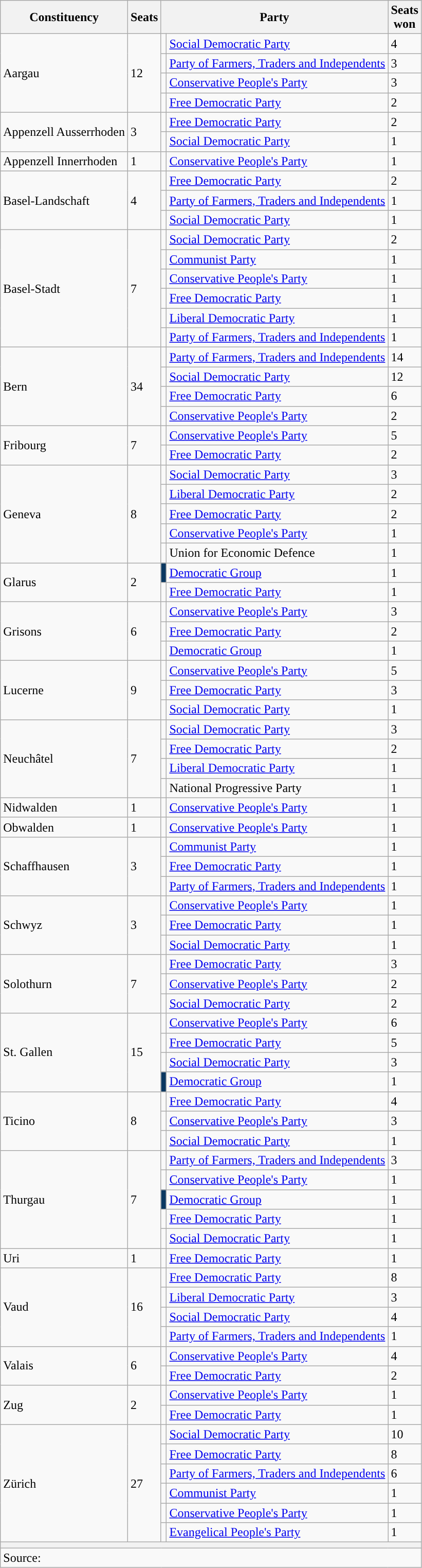<table class="wikitable">
<tr>
<th>Constituency</th>
<th>Seats</th>
<th colspan="2">Party</th>
<th>Seats<br>won</th>
</tr>
<tr>
<td rowspan="4">Aargau</td>
<td rowspan="4">12</td>
<td style="color:inherit;background:"></td>
<td><a href='#'>Social Democratic Party</a></td>
<td>4</td>
</tr>
<tr>
<td style="color:inherit;background:"></td>
<td><a href='#'>Party of Farmers, Traders and Independents</a></td>
<td>3</td>
</tr>
<tr>
<td style="color:inherit;background:"></td>
<td><a href='#'>Conservative People's Party</a></td>
<td>3</td>
</tr>
<tr>
<td style="color:inherit;background:"></td>
<td><a href='#'>Free Democratic Party</a></td>
<td>2</td>
</tr>
<tr>
<td rowspan="2">Appenzell Ausserrhoden</td>
<td rowspan="2">3</td>
<td style="color:inherit;background:"></td>
<td><a href='#'>Free Democratic Party</a></td>
<td>2</td>
</tr>
<tr>
<td style="color:inherit;background:"></td>
<td><a href='#'>Social Democratic Party</a></td>
<td>1</td>
</tr>
<tr>
<td>Appenzell Innerrhoden</td>
<td>1</td>
<td style="color:inherit;background:"></td>
<td><a href='#'>Conservative People's Party</a></td>
<td>1</td>
</tr>
<tr>
<td rowspan="3">Basel-Landschaft</td>
<td rowspan="3">4</td>
<td style="color:inherit;background:"></td>
<td><a href='#'>Free Democratic Party</a></td>
<td>2</td>
</tr>
<tr>
<td style="color:inherit;background:"></td>
<td><a href='#'>Party of Farmers, Traders and Independents</a></td>
<td>1</td>
</tr>
<tr>
<td style="color:inherit;background:"></td>
<td><a href='#'>Social Democratic Party</a></td>
<td>1</td>
</tr>
<tr>
<td rowspan="6">Basel-Stadt</td>
<td rowspan="6">7</td>
<td style="color:inherit;background:"></td>
<td><a href='#'>Social Democratic Party</a></td>
<td>2</td>
</tr>
<tr>
<td style="color:inherit;background:"></td>
<td><a href='#'>Communist Party</a></td>
<td>1</td>
</tr>
<tr>
<td style="color:inherit;background:"></td>
<td><a href='#'>Conservative People's Party</a></td>
<td>1</td>
</tr>
<tr>
<td style="color:inherit;background:"></td>
<td><a href='#'>Free Democratic Party</a></td>
<td>1</td>
</tr>
<tr>
<td style="color:inherit;background:"></td>
<td><a href='#'>Liberal Democratic Party</a></td>
<td>1</td>
</tr>
<tr>
<td style="color:inherit;background:"></td>
<td><a href='#'>Party of Farmers, Traders and Independents</a></td>
<td>1</td>
</tr>
<tr>
<td rowspan="4">Bern</td>
<td rowspan="4">34</td>
<td style="color:inherit;background:"></td>
<td><a href='#'>Party of Farmers, Traders and Independents</a></td>
<td>14</td>
</tr>
<tr>
<td style="color:inherit;background:"></td>
<td><a href='#'>Social Democratic Party</a></td>
<td>12</td>
</tr>
<tr>
<td style="color:inherit;background:"></td>
<td><a href='#'>Free Democratic Party</a></td>
<td>6</td>
</tr>
<tr>
<td style="color:inherit;background:"></td>
<td><a href='#'>Conservative People's Party</a></td>
<td>2</td>
</tr>
<tr>
<td rowspan="2">Fribourg</td>
<td rowspan="2">7</td>
<td style="color:inherit;background:"></td>
<td><a href='#'>Conservative People's Party</a></td>
<td>5</td>
</tr>
<tr>
<td style="color:inherit;background:"></td>
<td><a href='#'>Free Democratic Party</a></td>
<td>2</td>
</tr>
<tr>
<td rowspan="5">Geneva</td>
<td rowspan="5">8</td>
<td style="color:inherit;background:"></td>
<td><a href='#'>Social Democratic Party</a></td>
<td>3</td>
</tr>
<tr>
<td style="color:inherit;background:"></td>
<td><a href='#'>Liberal Democratic Party</a></td>
<td>2</td>
</tr>
<tr>
<td style="color:inherit;background:"></td>
<td><a href='#'>Free Democratic Party</a></td>
<td>2</td>
</tr>
<tr>
<td style="color:inherit;background:"></td>
<td><a href='#'>Conservative People's Party</a></td>
<td>1</td>
</tr>
<tr>
<td style="color:inherit;background:"></td>
<td>Union for Economic Defence</td>
<td>1</td>
</tr>
<tr>
<td rowspan="2">Glarus</td>
<td rowspan="2">2</td>
<td style="color:inherit;background:#0B3861"></td>
<td><a href='#'>Democratic Group</a></td>
<td>1</td>
</tr>
<tr>
<td style="color:inherit;background:"></td>
<td><a href='#'>Free Democratic Party</a></td>
<td>1</td>
</tr>
<tr>
<td rowspan="3">Grisons</td>
<td rowspan="3">6</td>
<td style="color:inherit;background:"></td>
<td><a href='#'>Conservative People's Party</a></td>
<td>3</td>
</tr>
<tr>
<td style="color:inherit;background:"></td>
<td><a href='#'>Free Democratic Party</a></td>
<td>2</td>
</tr>
<tr>
<td style="color:inherit;background:"></td>
<td><a href='#'>Democratic Group</a></td>
<td>1</td>
</tr>
<tr>
<td rowspan="3">Lucerne</td>
<td rowspan="3">9</td>
<td style="color:inherit;background:"></td>
<td><a href='#'>Conservative People's Party</a></td>
<td>5</td>
</tr>
<tr>
<td style="color:inherit;background:"></td>
<td><a href='#'>Free Democratic Party</a></td>
<td>3</td>
</tr>
<tr>
<td style="color:inherit;background:"></td>
<td><a href='#'>Social Democratic Party</a></td>
<td>1</td>
</tr>
<tr>
<td rowspan="4">Neuchâtel</td>
<td rowspan="4">7</td>
<td style="color:inherit;background:"></td>
<td><a href='#'>Social Democratic Party</a></td>
<td>3</td>
</tr>
<tr>
<td style="color:inherit;background:"></td>
<td><a href='#'>Free Democratic Party</a></td>
<td>2</td>
</tr>
<tr>
<td style="color:inherit;background:"></td>
<td><a href='#'>Liberal Democratic Party</a></td>
<td>1</td>
</tr>
<tr>
<td style="color:inherit;background:"></td>
<td>National Progressive Party</td>
<td>1</td>
</tr>
<tr>
<td>Nidwalden</td>
<td>1</td>
<td style="color:inherit;background:"></td>
<td><a href='#'>Conservative People's Party</a></td>
<td>1</td>
</tr>
<tr>
<td>Obwalden</td>
<td>1</td>
<td style="color:inherit;background:"></td>
<td><a href='#'>Conservative People's Party</a></td>
<td>1</td>
</tr>
<tr>
<td rowspan="3">Schaffhausen</td>
<td rowspan="3">3</td>
<td style="color:inherit;background:"></td>
<td><a href='#'>Communist Party</a></td>
<td>1</td>
</tr>
<tr>
<td style="color:inherit;background:"></td>
<td><a href='#'>Free Democratic Party</a></td>
<td>1</td>
</tr>
<tr>
<td style="color:inherit;background:"></td>
<td><a href='#'>Party of Farmers, Traders and Independents</a></td>
<td>1</td>
</tr>
<tr>
<td rowspan="3">Schwyz</td>
<td rowspan="3">3</td>
<td style="color:inherit;background:"></td>
<td><a href='#'>Conservative People's Party</a></td>
<td>1</td>
</tr>
<tr>
<td style="color:inherit;background:"></td>
<td><a href='#'>Free Democratic Party</a></td>
<td>1</td>
</tr>
<tr>
<td style="color:inherit;background:"></td>
<td><a href='#'>Social Democratic Party</a></td>
<td>1</td>
</tr>
<tr>
<td rowspan="3">Solothurn</td>
<td rowspan="3">7</td>
<td style="color:inherit;background:"></td>
<td><a href='#'>Free Democratic Party</a></td>
<td>3</td>
</tr>
<tr>
<td style="color:inherit;background:"></td>
<td><a href='#'>Conservative People's Party</a></td>
<td>2</td>
</tr>
<tr>
<td style="color:inherit;background:"></td>
<td><a href='#'>Social Democratic Party</a></td>
<td>2</td>
</tr>
<tr>
<td rowspan="4">St. Gallen</td>
<td rowspan="4">15</td>
<td style="color:inherit;background:"></td>
<td><a href='#'>Conservative People's Party</a></td>
<td>6</td>
</tr>
<tr>
<td style="color:inherit;background:"></td>
<td><a href='#'>Free Democratic Party</a></td>
<td>5</td>
</tr>
<tr>
<td style="color:inherit;background:"></td>
<td><a href='#'>Social Democratic Party</a></td>
<td>3</td>
</tr>
<tr>
<td style="color:inherit;background:#0B3861"></td>
<td><a href='#'>Democratic Group</a></td>
<td>1</td>
</tr>
<tr>
<td rowspan="3">Ticino</td>
<td rowspan="3">8</td>
<td style="color:inherit;background:"></td>
<td><a href='#'>Free Democratic Party</a></td>
<td>4</td>
</tr>
<tr>
<td style="color:inherit;background:"></td>
<td><a href='#'>Conservative People's Party</a></td>
<td>3</td>
</tr>
<tr>
<td style="color:inherit;background:"></td>
<td><a href='#'>Social Democratic Party</a></td>
<td>1</td>
</tr>
<tr>
<td rowspan="5">Thurgau</td>
<td rowspan="5">7</td>
<td style="color:inherit;background:"></td>
<td><a href='#'>Party of Farmers, Traders and Independents</a></td>
<td>3</td>
</tr>
<tr>
<td style="color:inherit;background:"></td>
<td><a href='#'>Conservative People's Party</a></td>
<td>1</td>
</tr>
<tr>
<td style="color:inherit;background:#0B3861"></td>
<td><a href='#'>Democratic Group</a></td>
<td>1</td>
</tr>
<tr>
<td style="color:inherit;background:"></td>
<td><a href='#'>Free Democratic Party</a></td>
<td>1</td>
</tr>
<tr>
<td style="color:inherit;background:"></td>
<td><a href='#'>Social Democratic Party</a></td>
<td>1</td>
</tr>
<tr>
<td>Uri</td>
<td>1</td>
<td style="color:inherit;background:"></td>
<td><a href='#'>Free Democratic Party</a></td>
<td>1</td>
</tr>
<tr>
<td rowspan="4">Vaud</td>
<td rowspan="4">16</td>
<td style="color:inherit;background:"></td>
<td><a href='#'>Free Democratic Party</a></td>
<td>8</td>
</tr>
<tr>
<td style="color:inherit;background:"></td>
<td><a href='#'>Liberal Democratic Party</a></td>
<td>3</td>
</tr>
<tr>
<td style="color:inherit;background:"></td>
<td><a href='#'>Social Democratic Party</a></td>
<td>4</td>
</tr>
<tr>
<td style="color:inherit;background:"></td>
<td><a href='#'>Party of Farmers, Traders and Independents</a></td>
<td>1</td>
</tr>
<tr>
<td rowspan="2">Valais</td>
<td rowspan="2">6</td>
<td style="color:inherit;background:"></td>
<td><a href='#'>Conservative People's Party</a></td>
<td>4</td>
</tr>
<tr>
<td style="color:inherit;background:"></td>
<td><a href='#'>Free Democratic Party</a></td>
<td>2</td>
</tr>
<tr>
<td rowspan="2">Zug</td>
<td rowspan="2">2</td>
<td style="color:inherit;background:"></td>
<td><a href='#'>Conservative People's Party</a></td>
<td>1</td>
</tr>
<tr>
<td style="color:inherit;background:"></td>
<td><a href='#'>Free Democratic Party</a></td>
<td>1</td>
</tr>
<tr>
<td rowspan="6">Zürich</td>
<td rowspan="6">27</td>
<td style="color:inherit;background:"></td>
<td><a href='#'>Social Democratic Party</a></td>
<td>10</td>
</tr>
<tr>
<td style="color:inherit;background:"></td>
<td><a href='#'>Free Democratic Party</a></td>
<td>8</td>
</tr>
<tr>
<td style="color:inherit;background:"></td>
<td><a href='#'>Party of Farmers, Traders and Independents</a></td>
<td>6</td>
</tr>
<tr>
<td style="color:inherit;background:"></td>
<td><a href='#'>Communist Party</a></td>
<td>1</td>
</tr>
<tr>
<td style="color:inherit;background:"></td>
<td><a href='#'>Conservative People's Party</a></td>
<td>1</td>
</tr>
<tr>
<td style="color:inherit;background:"></td>
<td><a href='#'>Evangelical People's Party</a></td>
<td>1</td>
</tr>
<tr>
<th colspan="5"></th>
</tr>
<tr>
<td colspan="5">Source: </td>
</tr>
</table>
